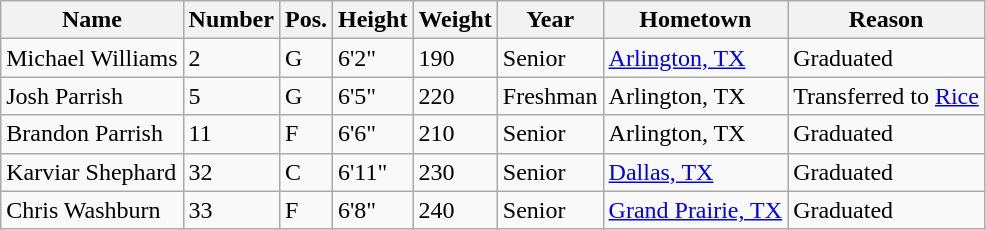<table class="wikitable sortable" border="1">
<tr>
<th>Name</th>
<th>Number</th>
<th>Pos.</th>
<th>Height</th>
<th>Weight</th>
<th>Year</th>
<th>Hometown</th>
<th class="unsortable">Reason</th>
</tr>
<tr>
<td>Michael Williams</td>
<td>2</td>
<td>G</td>
<td>6'2"</td>
<td>190</td>
<td>Senior</td>
<td><a href='#'>Arlington, TX</a></td>
<td>Graduated</td>
</tr>
<tr>
<td>Josh Parrish</td>
<td>5</td>
<td>G</td>
<td>6'5"</td>
<td>220</td>
<td>Freshman</td>
<td>Arlington, TX</td>
<td>Transferred to <a href='#'>Rice</a></td>
</tr>
<tr>
<td>Brandon Parrish</td>
<td>11</td>
<td>F</td>
<td>6'6"</td>
<td>210</td>
<td>Senior</td>
<td>Arlington, TX</td>
<td>Graduated</td>
</tr>
<tr>
<td>Karviar Shephard</td>
<td>32</td>
<td>C</td>
<td>6'11"</td>
<td>230</td>
<td>Senior</td>
<td><a href='#'>Dallas, TX</a></td>
<td>Graduated</td>
</tr>
<tr>
<td>Chris Washburn</td>
<td>33</td>
<td>F</td>
<td>6'8"</td>
<td>240</td>
<td>Senior</td>
<td><a href='#'>Grand Prairie, TX</a></td>
<td>Graduated</td>
</tr>
</table>
